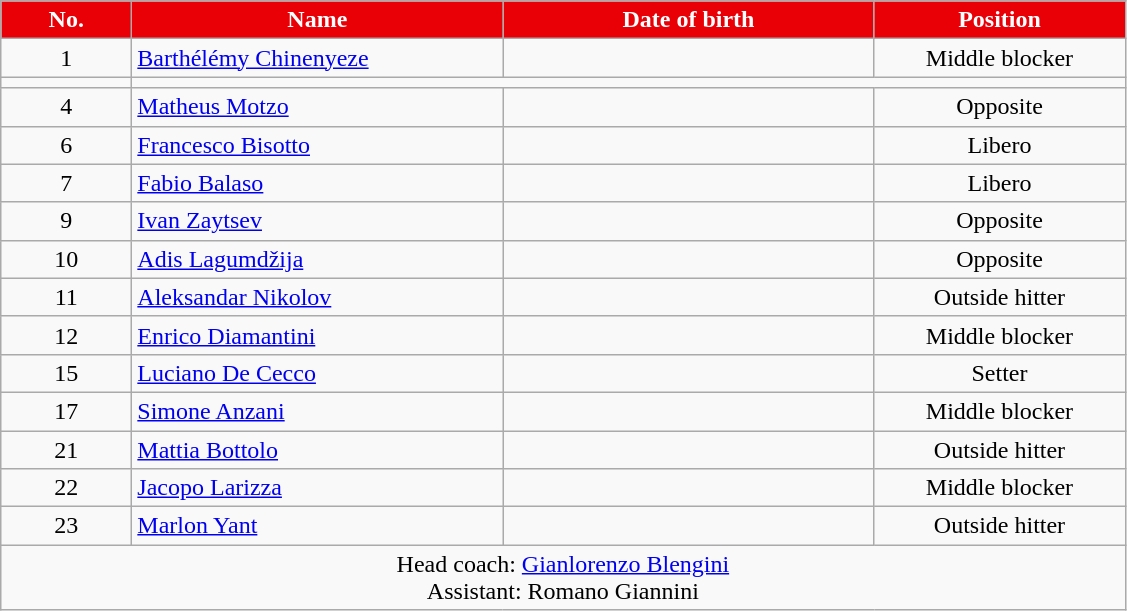<table class="wikitable sortable" style="font-size:100%; text-align:center;">
<tr>
<th style="width:5em; color:#FFFFFF; background-color:#E90006">No.</th>
<th style="width:15em; color:#FFFFFF; background-color:#E90006">Name</th>
<th style="width:15em; color:#FFFFFF; background-color:#E90006">Date of birth</th>
<th style="width:10em; color:#FFFFFF; background-color:#E90006">Position</th>
</tr>
<tr>
<td>1</td>
<td align=left> <a href='#'>Barthélémy Chinenyeze</a></td>
<td align=right></td>
<td>Middle blocker</td>
</tr>
<tr>
<td></td>
</tr>
<tr>
<td>4</td>
<td align=left> <a href='#'>Matheus Motzo</a></td>
<td align=right></td>
<td>Opposite</td>
</tr>
<tr>
<td>6</td>
<td align=left> <a href='#'>Francesco Bisotto</a></td>
<td align=right></td>
<td>Libero</td>
</tr>
<tr>
<td>7</td>
<td align=left> <a href='#'>Fabio Balaso</a></td>
<td align=right></td>
<td>Libero</td>
</tr>
<tr>
<td>9</td>
<td align=left> <a href='#'>Ivan Zaytsev</a></td>
<td align=right></td>
<td>Opposite</td>
</tr>
<tr>
<td>10</td>
<td align=left> <a href='#'>Adis Lagumdžija</a></td>
<td align=right></td>
<td>Opposite</td>
</tr>
<tr>
<td>11</td>
<td align=left> <a href='#'>Aleksandar Nikolov</a></td>
<td align=right></td>
<td>Outside hitter</td>
</tr>
<tr>
<td>12</td>
<td align=left> <a href='#'>Enrico Diamantini</a></td>
<td align=right></td>
<td>Middle blocker</td>
</tr>
<tr>
<td>15</td>
<td align=left> <a href='#'>Luciano De Cecco</a></td>
<td align=right></td>
<td>Setter</td>
</tr>
<tr>
<td>17</td>
<td align=left> <a href='#'>Simone Anzani</a></td>
<td align=right></td>
<td>Middle blocker</td>
</tr>
<tr>
<td>21</td>
<td align=left> <a href='#'>Mattia Bottolo</a></td>
<td align=right></td>
<td>Outside hitter</td>
</tr>
<tr>
<td>22</td>
<td align=left> <a href='#'>Jacopo Larizza</a></td>
<td align=right></td>
<td>Middle blocker</td>
</tr>
<tr>
<td>23</td>
<td align=left> <a href='#'>Marlon Yant</a></td>
<td align=right></td>
<td>Outside hitter</td>
</tr>
<tr>
<td colspan=4>Head coach:  <a href='#'>Gianlorenzo Blengini</a><br>Assistant:  Romano Giannini</td>
</tr>
</table>
